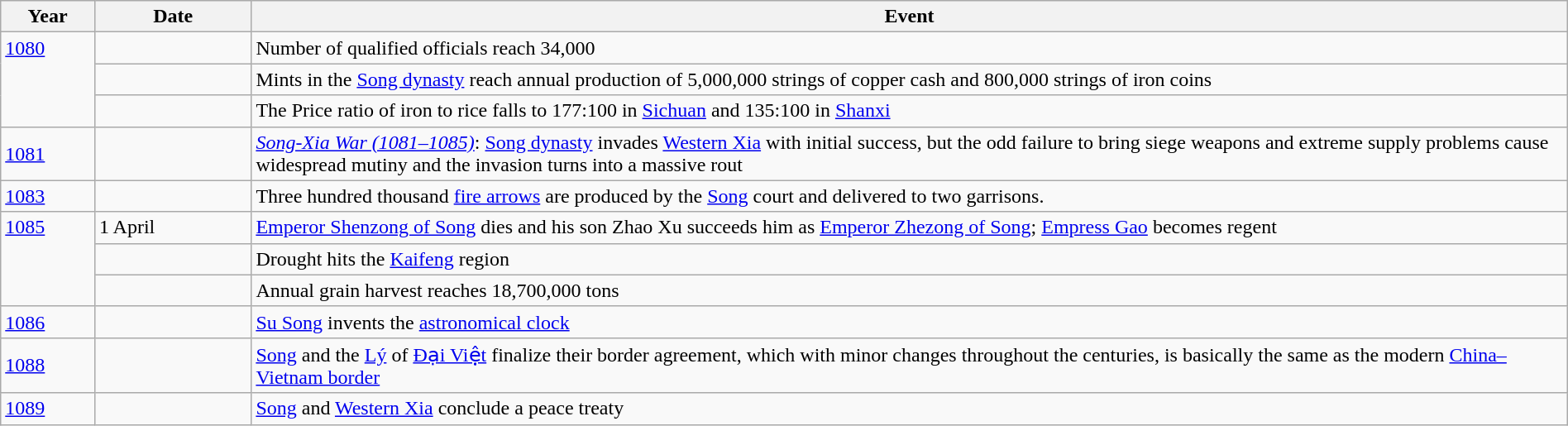<table class="wikitable" width="100%">
<tr>
<th style="width:6%">Year</th>
<th style="width:10%">Date</th>
<th>Event</th>
</tr>
<tr>
<td rowspan="3" valign="top"><a href='#'>1080</a></td>
<td></td>
<td>Number of qualified officials reach 34,000</td>
</tr>
<tr>
<td></td>
<td>Mints in the <a href='#'>Song dynasty</a> reach annual production of 5,000,000 strings of copper cash and 800,000 strings of iron coins</td>
</tr>
<tr>
<td></td>
<td>The Price ratio of iron to rice falls to 177:100 in <a href='#'>Sichuan</a> and 135:100 in <a href='#'>Shanxi</a></td>
</tr>
<tr>
<td><a href='#'>1081</a></td>
<td></td>
<td><em><a href='#'>Song-Xia War (1081–1085)</a></em>: <a href='#'>Song dynasty</a> invades <a href='#'>Western Xia</a> with initial success, but the odd failure to bring siege weapons and extreme supply problems cause widespread mutiny and the invasion turns into a massive rout</td>
</tr>
<tr>
<td><a href='#'>1083</a></td>
<td></td>
<td>Three hundred thousand <a href='#'>fire arrows</a> are produced by the <a href='#'>Song</a> court and delivered to two garrisons.</td>
</tr>
<tr>
<td rowspan="3" valign="top"><a href='#'>1085</a></td>
<td>1 April</td>
<td><a href='#'>Emperor Shenzong of Song</a> dies and his son Zhao Xu succeeds him as <a href='#'>Emperor Zhezong of Song</a>; <a href='#'>Empress Gao</a> becomes regent</td>
</tr>
<tr>
<td></td>
<td>Drought hits the <a href='#'>Kaifeng</a> region</td>
</tr>
<tr>
<td></td>
<td>Annual grain harvest reaches 18,700,000 tons</td>
</tr>
<tr>
<td><a href='#'>1086</a></td>
<td></td>
<td><a href='#'>Su Song</a> invents the <a href='#'>astronomical clock</a></td>
</tr>
<tr>
<td><a href='#'>1088</a></td>
<td></td>
<td><a href='#'>Song</a> and the <a href='#'>Lý</a> of <a href='#'>Đại Việt</a> finalize their border agreement, which with minor changes throughout the centuries, is basically the same as the modern <a href='#'>China–Vietnam border</a></td>
</tr>
<tr>
<td><a href='#'>1089</a></td>
<td></td>
<td><a href='#'>Song</a> and <a href='#'>Western Xia</a> conclude a peace treaty</td>
</tr>
</table>
